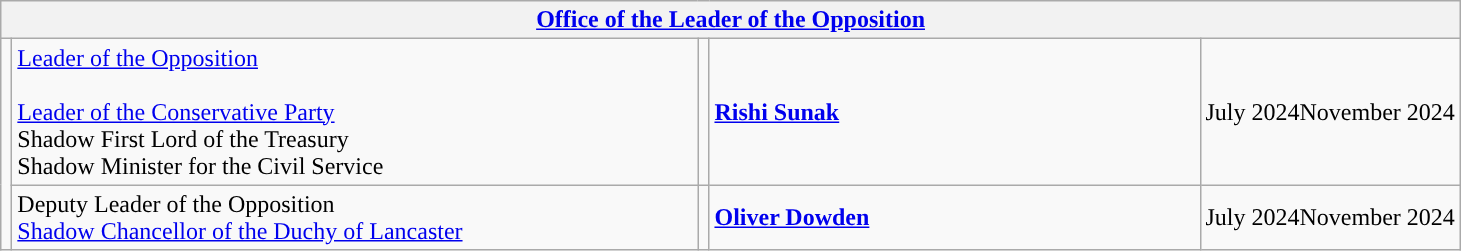<table class="wikitable">
<tr>
<th colspan="5"><a href='#'>Office of the Leader of the Opposition</a></th>
</tr>
<tr>
<td rowspan="8" style="background: "></td>
<td style="width: 450px;"><a href='#'>Leader of the Opposition</a><br><br><a href='#'>Leader of the Conservative Party</a><br>
Shadow First Lord of the Treasury<br>
Shadow Minister for the Civil Service</td>
<td style="background: "></td>
<td style="width: 320px;"><strong><a href='#'>Rishi Sunak</a></strong></td>
<td>July 2024November 2024</td>
</tr>
<tr>
<td>Deputy Leader of the Opposition<br><a href='#'>Shadow Chancellor of the Duchy of Lancaster</a></td>
<td style="background: "></td>
<td><strong><a href='#'>Oliver Dowden</a></strong></td>
<td>July 2024November 2024</td>
</tr>
</table>
